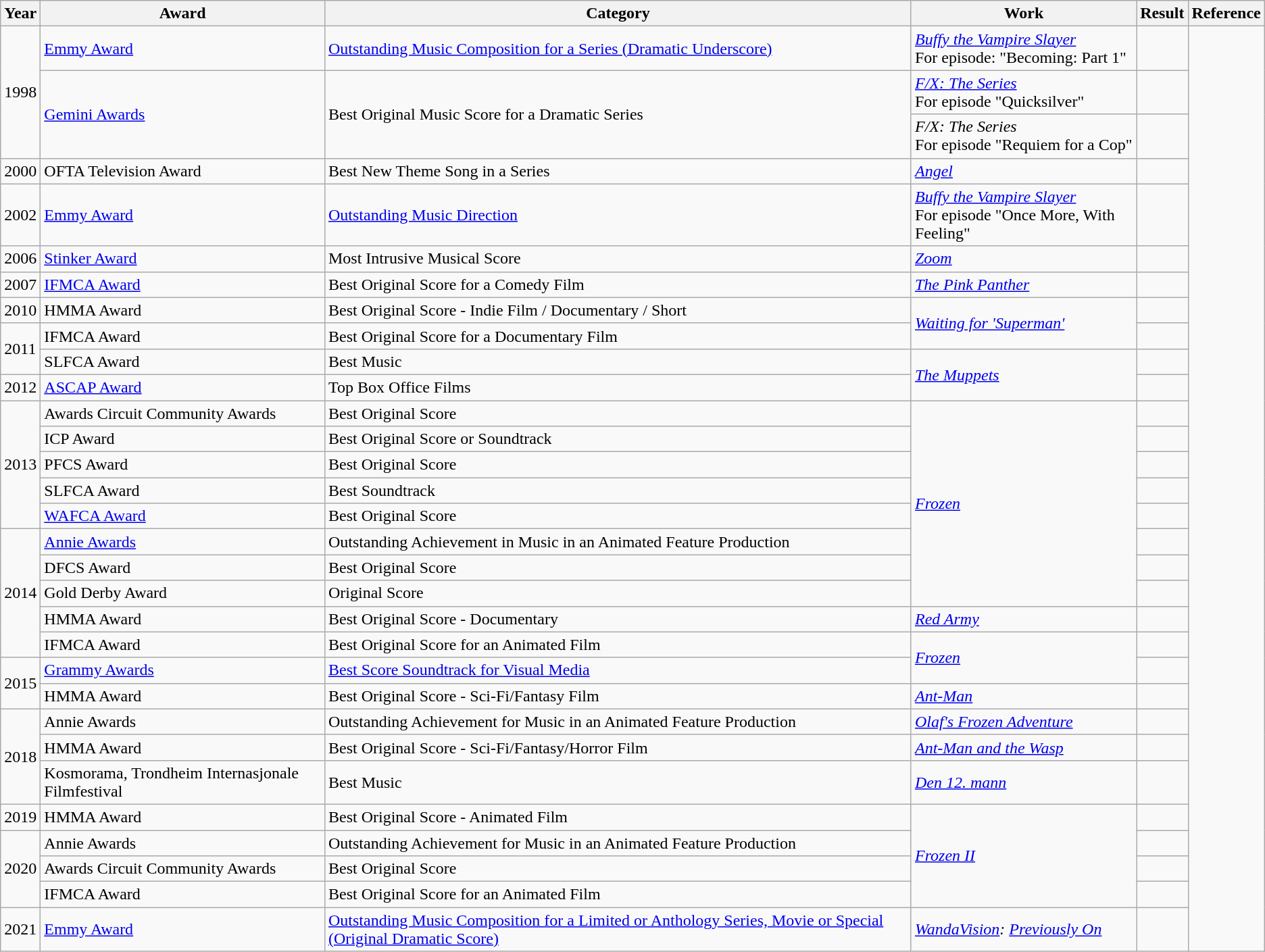<table class="wikitable sortable">
<tr>
<th>Year</th>
<th>Award</th>
<th>Category</th>
<th>Work</th>
<th>Result</th>
<th>Reference</th>
</tr>
<tr>
<td rowspan="3">1998</td>
<td><a href='#'>Emmy Award</a></td>
<td><a href='#'>Outstanding Music Composition for a Series (Dramatic Underscore)</a></td>
<td><em><a href='#'>Buffy the Vampire Slayer</a></em><br>For episode: "Becoming: Part 1"</td>
<td></td>
<td rowspan="31"></td>
</tr>
<tr>
<td rowspan="2"><a href='#'>Gemini Awards</a></td>
<td rowspan="2">Best Original Music Score for a Dramatic Series</td>
<td><em><a href='#'>F/X: The Series</a></em><br>For episode "Quicksilver"</td>
<td></td>
</tr>
<tr>
<td><em>F/X: The Series</em> <br>For episode "Requiem for a Cop"</td>
<td></td>
</tr>
<tr>
<td>2000</td>
<td>OFTA Television Award</td>
<td>Best New Theme Song in a Series</td>
<td><a href='#'><em>Angel</em></a></td>
<td></td>
</tr>
<tr>
<td>2002</td>
<td><a href='#'>Emmy Award</a></td>
<td><a href='#'>Outstanding Music Direction</a></td>
<td><em><a href='#'>Buffy the Vampire Slayer</a></em><br>For episode "Once More, With Feeling"</td>
<td></td>
</tr>
<tr>
<td>2006</td>
<td><a href='#'>Stinker Award</a></td>
<td>Most Intrusive Musical Score</td>
<td><a href='#'><em>Zoom</em></a></td>
<td></td>
</tr>
<tr>
<td>2007</td>
<td><a href='#'>IFMCA Award</a></td>
<td>Best Original Score for a Comedy Film</td>
<td><a href='#'><em>The Pink Panther</em></a></td>
<td></td>
</tr>
<tr>
<td>2010</td>
<td>HMMA Award</td>
<td>Best Original Score - Indie Film / Documentary / Short</td>
<td rowspan="2"><em><a href='#'>Waiting for 'Superman'</a></em></td>
<td></td>
</tr>
<tr>
<td rowspan="2">2011</td>
<td>IFMCA Award</td>
<td>Best Original Score for a Documentary Film</td>
<td></td>
</tr>
<tr>
<td>SLFCA Award</td>
<td>Best Music</td>
<td rowspan="2"><a href='#'><em>The Muppets</em></a></td>
<td></td>
</tr>
<tr>
<td>2012</td>
<td><a href='#'>ASCAP Award</a></td>
<td>Top Box Office Films</td>
<td></td>
</tr>
<tr>
<td rowspan="5">2013</td>
<td>Awards Circuit Community Awards</td>
<td>Best Original Score</td>
<td rowspan="8"><a href='#'><em>Frozen</em></a></td>
<td></td>
</tr>
<tr>
<td>ICP Award</td>
<td>Best Original Score or Soundtrack</td>
<td></td>
</tr>
<tr>
<td>PFCS Award</td>
<td>Best Original Score</td>
<td></td>
</tr>
<tr>
<td>SLFCA Award</td>
<td>Best Soundtrack</td>
<td></td>
</tr>
<tr>
<td><a href='#'>WAFCA Award</a></td>
<td>Best Original Score</td>
<td></td>
</tr>
<tr>
<td rowspan="5">2014</td>
<td><a href='#'>Annie Awards</a></td>
<td>Outstanding Achievement in Music in an Animated Feature Production</td>
<td></td>
</tr>
<tr>
<td rowspan="1">DFCS Award</td>
<td>Best Original Score</td>
<td></td>
</tr>
<tr>
<td>Gold Derby Award</td>
<td>Original Score</td>
<td></td>
</tr>
<tr>
<td>HMMA Award</td>
<td>Best Original Score - Documentary</td>
<td><a href='#'><em>Red Army</em></a></td>
<td></td>
</tr>
<tr>
<td>IFMCA Award</td>
<td>Best Original Score for an Animated Film</td>
<td rowspan="2"><a href='#'><em>Frozen</em></a></td>
<td></td>
</tr>
<tr>
<td rowspan="2">2015</td>
<td><a href='#'>Grammy Awards</a></td>
<td><a href='#'>Best Score Soundtrack for Visual Media</a></td>
<td></td>
</tr>
<tr>
<td>HMMA Award</td>
<td>Best Original Score - Sci-Fi/Fantasy Film</td>
<td><a href='#'><em>Ant-Man</em></a></td>
<td></td>
</tr>
<tr>
<td rowspan="3">2018</td>
<td>Annie Awards</td>
<td>Outstanding Achievement for Music in an Animated Feature Production</td>
<td><em><a href='#'>Olaf's Frozen Adventure</a></em></td>
<td></td>
</tr>
<tr>
<td>HMMA Award</td>
<td>Best Original Score - Sci-Fi/Fantasy/Horror Film</td>
<td><em><a href='#'>Ant-Man and the Wasp</a></em></td>
<td></td>
</tr>
<tr>
<td>Kosmorama, Trondheim Internasjonale Filmfestival</td>
<td>Best Music</td>
<td><em><a href='#'>Den 12. mann</a></em></td>
<td></td>
</tr>
<tr>
<td>2019</td>
<td>HMMA Award</td>
<td>Best Original Score - Animated Film</td>
<td rowspan="4"><em><a href='#'>Frozen II</a></em></td>
<td></td>
</tr>
<tr>
<td rowspan="3">2020</td>
<td>Annie Awards</td>
<td>Outstanding Achievement for Music in an Animated Feature Production</td>
<td></td>
</tr>
<tr>
<td>Awards Circuit Community Awards</td>
<td>Best Original Score</td>
<td></td>
</tr>
<tr>
<td>IFMCA Award</td>
<td>Best Original Score for an Animated Film</td>
<td></td>
</tr>
<tr>
<td>2021</td>
<td><a href='#'>Emmy Award</a></td>
<td><a href='#'>Outstanding Music Composition for a Limited or Anthology Series, Movie or Special (Original Dramatic Score)</a></td>
<td><em><a href='#'>WandaVision</a>: <a href='#'>Previously On</a></em></td>
<td></td>
</tr>
</table>
